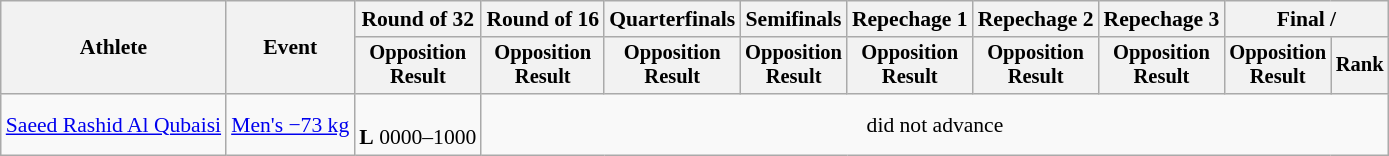<table class="wikitable" style="font-size:90%">
<tr>
<th rowspan="2">Athlete</th>
<th rowspan="2">Event</th>
<th scope="col">Round of 32</th>
<th scope="col">Round of 16</th>
<th scope="col">Quarterfinals</th>
<th scope="col">Semifinals</th>
<th scope="col">Repechage 1</th>
<th scope="col">Repechage 2</th>
<th scope="col">Repechage 3</th>
<th colspan=2>Final / </th>
</tr>
<tr style="font-size:95%">
<th scope="col">Opposition<br>Result</th>
<th scope="col">Opposition<br>Result</th>
<th scope="col">Opposition<br>Result</th>
<th scope="col">Opposition<br>Result</th>
<th scope="col">Opposition<br>Result</th>
<th scope="col">Opposition<br>Result</th>
<th scope="col">Opposition<br>Result</th>
<th scope="col">Opposition<br>Result</th>
<th scope="col">Rank</th>
</tr>
<tr align=center>
<td align=left><a href='#'>Saeed Rashid Al Qubaisi</a></td>
<td align=left><a href='#'>Men's −73 kg</a></td>
<td align=center> <br> <strong>L</strong> 0000–1000</td>
<td colspan=8>did not advance</td>
</tr>
</table>
